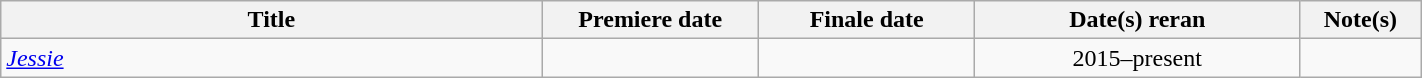<table class="wikitable plainrowheaders sortable" style="width:75%;text-align:center;">
<tr>
<th scope="col" style="width:25%;">Title</th>
<th scope="col" style="width:10%;">Premiere date</th>
<th scope="col" style="width:10%;">Finale date</th>
<th scope="col" style="width:15%;">Date(s) reran</th>
<th class="unsortable" style="width:5%;">Note(s)</th>
</tr>
<tr>
<td scope="row" style="text-align:left;"><em><a href='#'>Jessie</a></em></td>
<td></td>
<td></td>
<td>2015–present</td>
<td></td>
</tr>
</table>
